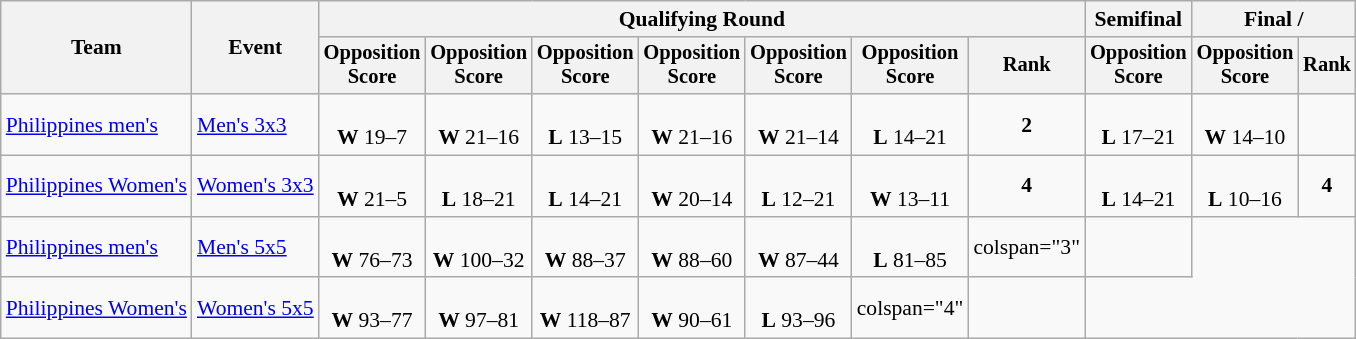<table class="wikitable" style="font-size:90%">
<tr>
<th rowspan=2>Team</th>
<th rowspan=2>Event</th>
<th colspan=7>Qualifying Round</th>
<th>Semifinal</th>
<th colspan=2>Final / </th>
</tr>
<tr style="font-size:95%">
<th>Opposition<br>Score</th>
<th>Opposition<br>Score</th>
<th>Opposition<br>Score</th>
<th>Opposition<br>Score</th>
<th>Opposition<br>Score</th>
<th>Opposition<br>Score</th>
<th>Rank</th>
<th>Opposition<br>Score</th>
<th>Opposition<br>Score</th>
<th>Rank</th>
</tr>
<tr align=center>
<td align=left><a href='#'>Philippines men's</a></td>
<td align=left><a href='#'>Men's 3x3</a></td>
<td><br> <strong>W</strong> 19–7</td>
<td><br><strong>W</strong> 21–16</td>
<td><br> <strong>L</strong> 13–15</td>
<td><br><strong>W</strong> 21–16</td>
<td><br><strong>W</strong> 21–14</td>
<td><br> <strong>L</strong> 14–21</td>
<td><strong>2</strong></td>
<td><br> <strong>L</strong> 17–21</td>
<td><br><strong>W</strong> 14–10</td>
<td></td>
</tr>
<tr align=center>
<td align=left><a href='#'>Philippines Women's</a></td>
<td align=left><a href='#'>Women's 3x3</a></td>
<td><br> <strong>W</strong> 21–5</td>
<td><br> <strong>L</strong> 18–21</td>
<td><br> <strong>L</strong> 14–21</td>
<td><br> <strong>W</strong> 20–14</td>
<td><br> <strong>L</strong> 12–21</td>
<td><br> <strong>W</strong> 13–11</td>
<td><strong>4</strong></td>
<td><br> <strong>L</strong> 14–21</td>
<td><br><strong>L</strong> 10–16</td>
<td><strong>4</strong></td>
</tr>
<tr align=center>
<td align=left><a href='#'>Philippines men's</a></td>
<td align=left><a href='#'>Men's 5x5</a></td>
<td><br> <strong>W</strong> 76–73</td>
<td><br> <strong>W</strong> 100–32</td>
<td><br> <strong>W</strong> 88–37</td>
<td><br> <strong>W</strong> 88–60</td>
<td><br> <strong>W</strong> 87–44</td>
<td><br> <strong>L</strong> 81–85</td>
<td>colspan="3" </td>
<td></td>
</tr>
<tr align=center>
<td align=left><a href='#'>Philippines Women's</a></td>
<td align=left><a href='#'>Women's 5x5</a></td>
<td><br> <strong>W</strong> 93–77</td>
<td><br> <strong>W</strong> 97–81</td>
<td><br> <strong>W</strong> 118–87</td>
<td><br> <strong>W</strong> 90–61</td>
<td><br> <strong>L</strong> 93–96</td>
<td>colspan="4" </td>
<td></td>
</tr>
</table>
